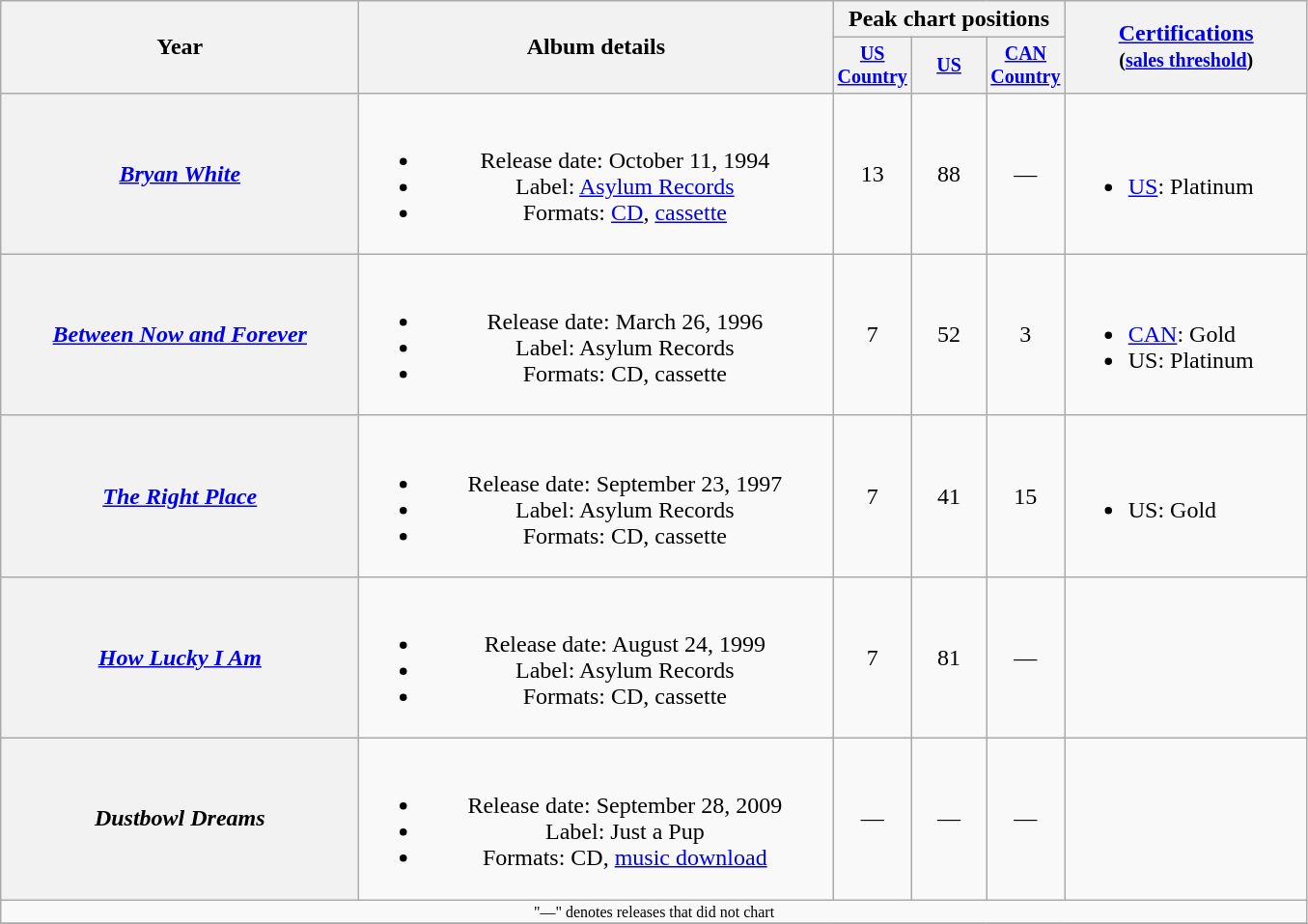<table class="wikitable plainrowheaders" style="text-align:center;">
<tr>
<th rowspan="2" style="width:15em;">Year</th>
<th rowspan="2" style="width:20em;">Album details</th>
<th colspan="3">Peak chart positions</th>
<th rowspan="2" style="width:10em;"><a href='#'>Certifications</a><br><small>(<a href='#'>sales threshold</a>)</small></th>
</tr>
<tr style="font-size:smaller;">
<th width="45"><a href='#'>US Country</a><br></th>
<th width="45"><a href='#'>US</a><br></th>
<th width="45"><a href='#'>CAN Country</a><br></th>
</tr>
<tr>
<th scope="row"><em><a href='#'>Bryan White</a></em></th>
<td><br><ul><li>Release date: October 11, 1994</li><li>Label: <a href='#'>Asylum Records</a></li><li>Formats: <a href='#'>CD</a>, <a href='#'>cassette</a></li></ul></td>
<td>13</td>
<td>88</td>
<td>—</td>
<td align="left"><br><ul><li><a href='#'>US</a>: Platinum</li></ul></td>
</tr>
<tr>
<th scope="row"><em><a href='#'>Between Now and Forever</a></em></th>
<td><br><ul><li>Release date: March 26, 1996</li><li>Label: Asylum Records</li><li>Formats: CD, cassette</li></ul></td>
<td>7</td>
<td>52</td>
<td>3</td>
<td align="left"><br><ul><li><a href='#'>CAN</a>: Gold</li><li>US: Platinum</li></ul></td>
</tr>
<tr>
<th scope="row"><em><a href='#'>The Right Place</a></em></th>
<td><br><ul><li>Release date: September 23, 1997</li><li>Label: Asylum Records</li><li>Formats: CD, cassette</li></ul></td>
<td>7</td>
<td>41</td>
<td>15</td>
<td align="left"><br><ul><li>US: Gold</li></ul></td>
</tr>
<tr>
<th scope="row"><em><a href='#'>How Lucky I Am</a></em></th>
<td><br><ul><li>Release date: August 24, 1999</li><li>Label: Asylum Records</li><li>Formats: CD, cassette</li></ul></td>
<td>7</td>
<td>81</td>
<td>—</td>
<td></td>
</tr>
<tr>
<th scope="row"><em>Dustbowl Dreams</em></th>
<td><br><ul><li>Release date: September 28, 2009</li><li>Label: Just a Pup</li><li>Formats: CD, <a href='#'>music download</a></li></ul></td>
<td>—</td>
<td>—</td>
<td>—</td>
<td></td>
</tr>
<tr>
<td colspan="6" style="font-size:8pt">"—" denotes releases that did not chart</td>
</tr>
<tr>
</tr>
</table>
